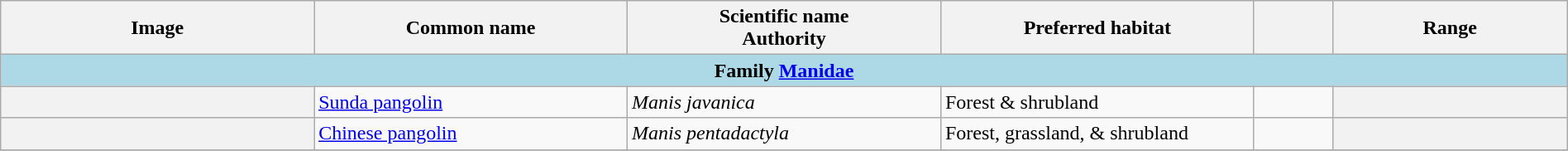<table width=100% class="wikitable unsortable plainrowheaders">
<tr>
<th width="20%" style="text-align: center;">Image</th>
<th width="20%">Common name</th>
<th width="20%">Scientific name<br>Authority</th>
<th width="20%">Preferred habitat</th>
<th width="5%"></th>
<th width="15%">Range</th>
</tr>
<tr>
<td style="text-align:center;background:lightblue;" colspan=6><strong>Family <a href='#'>Manidae</a></strong></td>
</tr>
<tr>
<th style="text-align: center;"></th>
<td><a href='#'>Sunda pangolin</a></td>
<td><em>Manis javanica</em><br></td>
<td>Forest & shrubland</td>
<td><br></td>
<th style="text-align: center;"></th>
</tr>
<tr>
<th style="text-align: center;"></th>
<td><a href='#'>Chinese pangolin</a></td>
<td><em>Manis pentadactyla</em><br></td>
<td>Forest, grassland, & shrubland</td>
<td><br></td>
<th style="text-align: center;"></th>
</tr>
<tr>
</tr>
</table>
